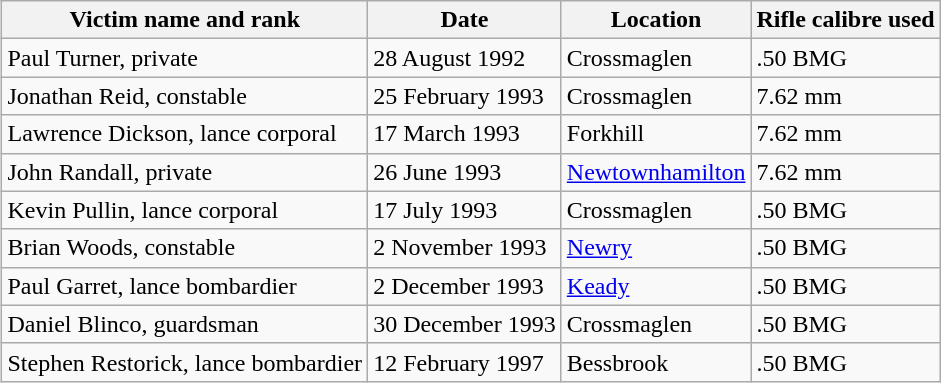<table class=wikitable style=float:right;margin-left:1em;>
<tr>
<th>Victim name and rank</th>
<th>Date</th>
<th>Location</th>
<th>Rifle calibre used</th>
</tr>
<tr>
<td>Paul Turner, private</td>
<td>28 August 1992</td>
<td>Crossmaglen</td>
<td>.50 BMG</td>
</tr>
<tr>
<td>Jonathan Reid, constable</td>
<td>25 February 1993</td>
<td>Crossmaglen</td>
<td>7.62 mm</td>
</tr>
<tr>
<td>Lawrence Dickson, lance corporal</td>
<td>17 March 1993</td>
<td>Forkhill</td>
<td>7.62 mm</td>
</tr>
<tr>
<td>John Randall, private</td>
<td>26 June 1993</td>
<td><a href='#'>Newtownhamilton</a></td>
<td>7.62 mm</td>
</tr>
<tr>
<td>Kevin Pullin, lance corporal</td>
<td>17 July 1993</td>
<td>Crossmaglen</td>
<td>.50 BMG</td>
</tr>
<tr>
<td>Brian Woods, constable</td>
<td>2 November 1993</td>
<td><a href='#'>Newry</a></td>
<td>.50 BMG</td>
</tr>
<tr>
<td>Paul Garret, lance bombardier</td>
<td>2 December 1993</td>
<td><a href='#'>Keady</a></td>
<td>.50 BMG</td>
</tr>
<tr>
<td>Daniel Blinco, guardsman</td>
<td>30 December 1993</td>
<td>Crossmaglen</td>
<td>.50 BMG</td>
</tr>
<tr>
<td>Stephen Restorick, lance bombardier</td>
<td>12 February 1997</td>
<td>Bessbrook</td>
<td>.50 BMG</td>
</tr>
</table>
